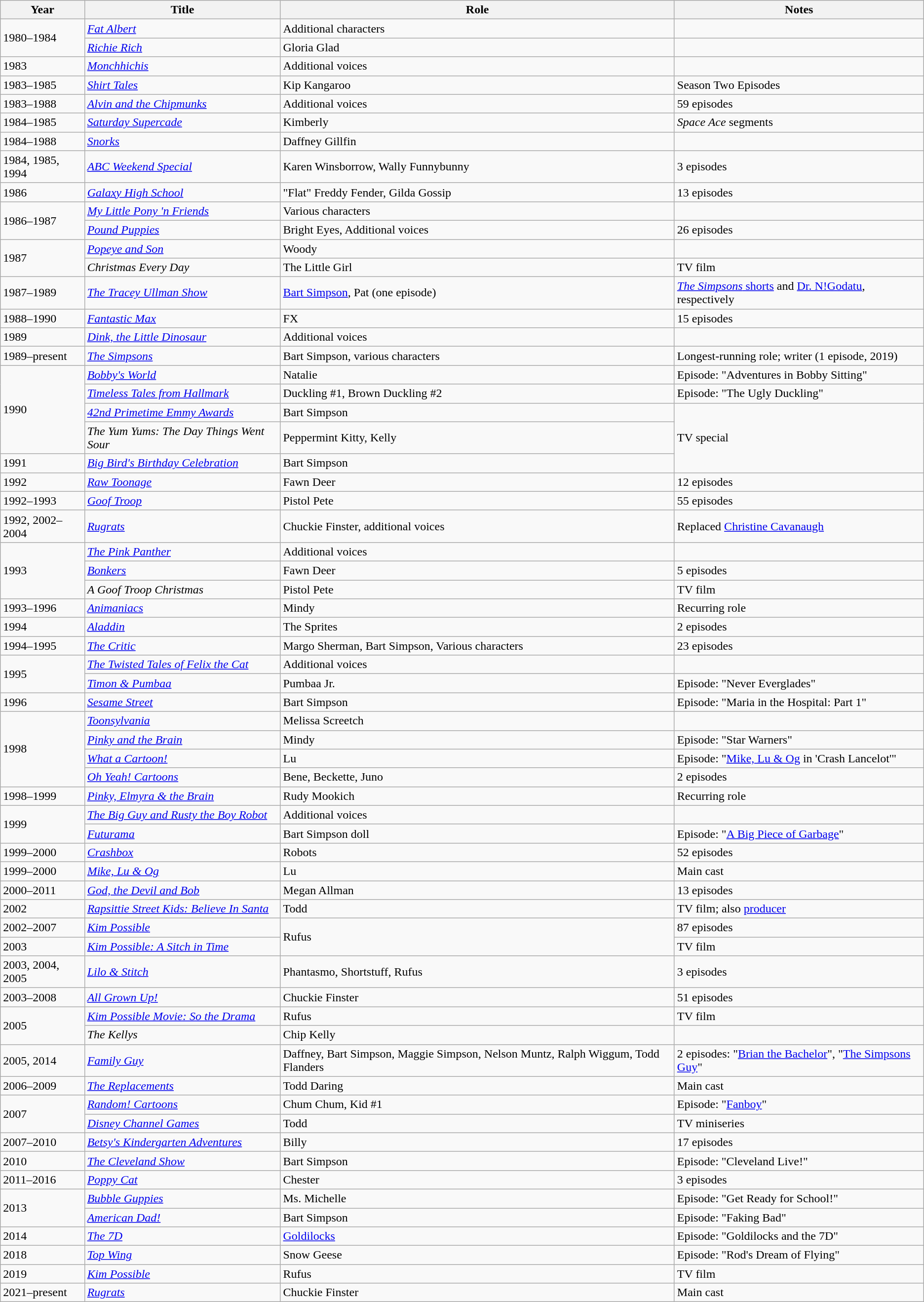<table class="wikitable plainrowheaders sortable">
<tr>
<th scope="col">Year</th>
<th scope="col">Title</th>
<th scope="col">Role</th>
<th scope="col" class="unsortable">Notes</th>
</tr>
<tr>
<td rowspan="2" scope="row">1980–1984</td>
<td><em><a href='#'>Fat Albert</a></em></td>
<td>Additional characters</td>
<td></td>
</tr>
<tr>
<td><em><a href='#'>Richie Rich</a></em></td>
<td>Gloria Glad</td>
<td></td>
</tr>
<tr>
<td scope="row">1983</td>
<td><em><a href='#'>Monchhichis</a></em></td>
<td>Additional voices</td>
<td></td>
</tr>
<tr>
<td scope="row">1983–1985</td>
<td><em><a href='#'>Shirt Tales</a></em></td>
<td>Kip Kangaroo</td>
<td>Season Two Episodes</td>
</tr>
<tr>
<td scope="row">1983–1988</td>
<td><em><a href='#'>Alvin and the Chipmunks</a></em></td>
<td>Additional voices</td>
<td>59 episodes</td>
</tr>
<tr>
<td scope="row">1984–1985</td>
<td><em><a href='#'>Saturday Supercade</a></em></td>
<td>Kimberly</td>
<td><em>Space Ace</em> segments</td>
</tr>
<tr>
<td scope="row">1984–1988</td>
<td><em><a href='#'>Snorks</a></em></td>
<td>Daffney Gillfin</td>
<td></td>
</tr>
<tr>
<td scope="row">1984, 1985, 1994</td>
<td><em><a href='#'>ABC Weekend Special</a></em></td>
<td>Karen Winsborrow, Wally Funnybunny</td>
<td>3 episodes</td>
</tr>
<tr>
<td scope="row">1986</td>
<td><em><a href='#'>Galaxy High School</a></em></td>
<td>"Flat" Freddy Fender, Gilda Gossip</td>
<td>13 episodes</td>
</tr>
<tr>
<td rowspan="2" scope="row">1986–1987</td>
<td><em><a href='#'>My Little Pony 'n Friends</a></em></td>
<td>Various characters</td>
<td></td>
</tr>
<tr>
<td><em><a href='#'>Pound Puppies</a></em></td>
<td>Bright Eyes, Additional voices</td>
<td>26 episodes</td>
</tr>
<tr>
<td rowspan="2" scope="row">1987</td>
<td><em><a href='#'>Popeye and Son</a></em></td>
<td>Woody</td>
<td></td>
</tr>
<tr>
<td><em>Christmas Every Day</em></td>
<td>The Little Girl</td>
<td>TV film</td>
</tr>
<tr>
<td scope="row">1987–1989</td>
<td><em><a href='#'>The Tracey Ullman Show</a></em></td>
<td><a href='#'>Bart Simpson</a>, Pat (one episode)</td>
<td><a href='#'><em>The Simpsons</em> shorts</a> and <a href='#'>Dr. N!Godatu</a>, respectively</td>
</tr>
<tr>
<td scope="row">1988–1990</td>
<td><em><a href='#'>Fantastic Max</a></em></td>
<td>FX</td>
<td>15 episodes</td>
</tr>
<tr>
<td scope="row">1989</td>
<td><em><a href='#'>Dink, the Little Dinosaur</a></em></td>
<td>Additional voices</td>
<td></td>
</tr>
<tr>
<td scope="row">1989–present</td>
<td><em><a href='#'>The Simpsons</a></em></td>
<td>Bart Simpson, various characters</td>
<td>Longest-running role; writer (1 episode, 2019)</td>
</tr>
<tr>
<td rowspan="4" scope="row">1990</td>
<td><em><a href='#'>Bobby's World</a></em></td>
<td>Natalie</td>
<td>Episode: "Adventures in Bobby Sitting"</td>
</tr>
<tr>
<td><em><a href='#'>Timeless Tales from Hallmark</a></em></td>
<td>Duckling #1, Brown Duckling #2</td>
<td>Episode: "The Ugly Duckling"</td>
</tr>
<tr>
<td><em><a href='#'>42nd Primetime Emmy Awards</a></em></td>
<td>Bart Simpson</td>
<td rowspan="3">TV special</td>
</tr>
<tr>
<td><em>The Yum Yums: The Day Things Went Sour</em></td>
<td>Peppermint Kitty, Kelly</td>
</tr>
<tr>
<td scope="row">1991</td>
<td><em><a href='#'>Big Bird's Birthday Celebration</a></em></td>
<td>Bart Simpson</td>
</tr>
<tr>
<td scope="row">1992</td>
<td><em><a href='#'>Raw Toonage</a></em></td>
<td>Fawn Deer</td>
<td>12 episodes</td>
</tr>
<tr>
<td scope="row">1992–1993</td>
<td><em><a href='#'>Goof Troop</a></em></td>
<td>Pistol Pete</td>
<td>55 episodes</td>
</tr>
<tr>
<td scope="row">1992, 2002–2004</td>
<td><em><a href='#'>Rugrats</a></em></td>
<td>Chuckie Finster, additional voices</td>
<td>Replaced <a href='#'>Christine Cavanaugh</a></td>
</tr>
<tr>
<td rowspan="3" scope="row">1993</td>
<td><em><a href='#'>The Pink Panther</a></em></td>
<td>Additional voices</td>
<td></td>
</tr>
<tr>
<td><em><a href='#'>Bonkers</a></em></td>
<td>Fawn Deer</td>
<td>5 episodes</td>
</tr>
<tr>
<td><em>A Goof Troop Christmas</em></td>
<td>Pistol Pete</td>
<td>TV film</td>
</tr>
<tr>
<td>1993–1996</td>
<td><em><a href='#'>Animaniacs</a></em></td>
<td>Mindy</td>
<td>Recurring role</td>
</tr>
<tr>
<td scope="row">1994</td>
<td><em><a href='#'>Aladdin</a></em></td>
<td>The Sprites</td>
<td>2 episodes</td>
</tr>
<tr>
<td scope="row">1994–1995</td>
<td><em><a href='#'>The Critic</a></em></td>
<td>Margo Sherman, Bart Simpson, Various characters</td>
<td>23 episodes</td>
</tr>
<tr>
<td rowspan="2" scope="row">1995</td>
<td><em><a href='#'>The Twisted Tales of Felix the Cat</a></em></td>
<td>Additional voices</td>
<td></td>
</tr>
<tr>
<td><em><a href='#'>Timon & Pumbaa</a></em></td>
<td>Pumbaa Jr.</td>
<td>Episode: "Never Everglades"</td>
</tr>
<tr>
<td scope="row">1996</td>
<td><em><a href='#'>Sesame Street</a></em></td>
<td>Bart Simpson</td>
<td>Episode: "Maria in the Hospital: Part 1"</td>
</tr>
<tr>
<td rowspan="4" scope="row">1998</td>
<td><em><a href='#'>Toonsylvania</a></em></td>
<td>Melissa Screetch</td>
<td></td>
</tr>
<tr>
<td><em><a href='#'>Pinky and the Brain</a></em></td>
<td>Mindy</td>
<td>Episode: "Star Warners"</td>
</tr>
<tr>
<td><em><a href='#'>What a Cartoon!</a></em></td>
<td>Lu</td>
<td>Episode: "<a href='#'>Mike, Lu & Og</a> in 'Crash Lancelot'"</td>
</tr>
<tr>
<td><em><a href='#'>Oh Yeah! Cartoons</a></em></td>
<td>Bene, Beckette, Juno</td>
<td>2 episodes</td>
</tr>
<tr>
<td scope="row">1998–1999</td>
<td><em><a href='#'>Pinky, Elmyra & the Brain</a></em></td>
<td>Rudy Mookich</td>
<td>Recurring role</td>
</tr>
<tr>
<td rowspan="2" scope="row">1999</td>
<td><em><a href='#'>The Big Guy and Rusty the Boy Robot</a></em></td>
<td>Additional voices</td>
<td></td>
</tr>
<tr>
<td><em><a href='#'>Futurama</a></em></td>
<td>Bart Simpson doll</td>
<td>Episode: "<a href='#'>A Big Piece of Garbage</a>"</td>
</tr>
<tr>
<td scope="row">1999–2000</td>
<td><em><a href='#'>Crashbox</a></em></td>
<td>Robots</td>
<td>52 episodes</td>
</tr>
<tr>
<td scope="row">1999–2000</td>
<td><em><a href='#'>Mike, Lu & Og</a></em></td>
<td>Lu</td>
<td>Main cast</td>
</tr>
<tr>
<td scope="row">2000–2011</td>
<td><em><a href='#'>God, the Devil and Bob</a></em></td>
<td>Megan Allman</td>
<td>13 episodes</td>
</tr>
<tr>
<td scope="row">2002</td>
<td><em><a href='#'>Rapsittie Street Kids: Believe In Santa</a></em></td>
<td>Todd</td>
<td>TV film; also <a href='#'>producer</a></td>
</tr>
<tr>
<td scope="row">2002–2007</td>
<td><em><a href='#'>Kim Possible</a></em></td>
<td rowspan="2">Rufus</td>
<td>87 episodes</td>
</tr>
<tr>
<td scope="row">2003</td>
<td><em><a href='#'>Kim Possible: A Sitch in Time</a></em></td>
<td>TV film</td>
</tr>
<tr>
<td scope="row">2003, 2004, 2005</td>
<td><em><a href='#'>Lilo & Stitch</a></em></td>
<td>Phantasmo, Shortstuff, Rufus</td>
<td>3 episodes</td>
</tr>
<tr>
<td scope="row">2003–2008</td>
<td><em><a href='#'>All Grown Up!</a></em></td>
<td>Chuckie Finster</td>
<td>51 episodes</td>
</tr>
<tr>
<td rowspan="2" scope="row">2005</td>
<td><em><a href='#'>Kim Possible Movie: So the Drama</a></em></td>
<td>Rufus</td>
<td>TV film</td>
</tr>
<tr>
<td><em>The Kellys</em></td>
<td>Chip Kelly</td>
<td></td>
</tr>
<tr>
<td scope="row">2005, 2014</td>
<td><em><a href='#'>Family Guy</a></em></td>
<td>Daffney, Bart Simpson, Maggie Simpson, Nelson Muntz, Ralph Wiggum, Todd Flanders</td>
<td>2 episodes: "<a href='#'>Brian the Bachelor</a>", "<a href='#'>The Simpsons Guy</a>"</td>
</tr>
<tr>
<td scope="row">2006–2009</td>
<td><em><a href='#'>The Replacements</a></em></td>
<td>Todd Daring</td>
<td>Main cast</td>
</tr>
<tr>
<td rowspan="2" scope="row">2007</td>
<td><em><a href='#'>Random! Cartoons</a></em></td>
<td>Chum Chum, Kid #1</td>
<td>Episode: "<a href='#'>Fanboy</a>"</td>
</tr>
<tr>
<td><em><a href='#'>Disney Channel Games</a></em></td>
<td>Todd</td>
<td>TV miniseries</td>
</tr>
<tr>
<td scope="row">2007–2010</td>
<td><em><a href='#'>Betsy's Kindergarten Adventures</a></em></td>
<td>Billy</td>
<td>17 episodes</td>
</tr>
<tr>
<td scope="row">2010</td>
<td><em><a href='#'>The Cleveland Show</a></em></td>
<td>Bart Simpson</td>
<td>Episode: "Cleveland Live!"</td>
</tr>
<tr>
<td scope="row">2011–2016</td>
<td><em><a href='#'>Poppy Cat</a></em></td>
<td>Chester</td>
<td>3 episodes</td>
</tr>
<tr>
<td rowspan="2" scope="row">2013</td>
<td><em><a href='#'>Bubble Guppies</a></em></td>
<td>Ms. Michelle</td>
<td>Episode: "Get Ready for School!"</td>
</tr>
<tr>
<td><em><a href='#'>American Dad!</a></em></td>
<td>Bart Simpson</td>
<td>Episode: "Faking Bad"</td>
</tr>
<tr>
<td scope="row">2014</td>
<td><em><a href='#'>The 7D</a></em></td>
<td><a href='#'>Goldilocks</a></td>
<td>Episode: "Goldilocks and the 7D"</td>
</tr>
<tr>
<td scope="row">2018</td>
<td><em><a href='#'>Top Wing</a></em></td>
<td>Snow Geese</td>
<td>Episode: "Rod's Dream of Flying"</td>
</tr>
<tr>
<td scope="row">2019</td>
<td><em><a href='#'>Kim Possible</a></em></td>
<td>Rufus</td>
<td>TV film</td>
</tr>
<tr>
<td scope="row">2021–present</td>
<td><em><a href='#'>Rugrats</a></em></td>
<td>Chuckie Finster</td>
<td>Main cast</td>
</tr>
</table>
